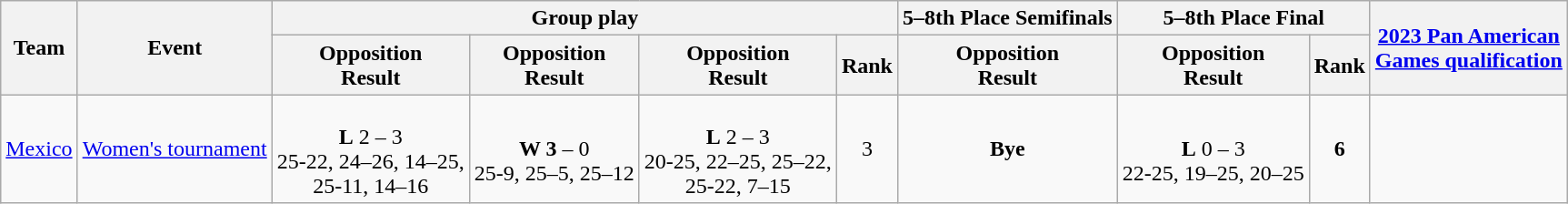<table class="wikitable" style="text-align:center">
<tr>
<th rowspan="2">Team</th>
<th rowspan="2">Event</th>
<th colspan="4">Group play</th>
<th>5–8th Place Semifinals</th>
<th colspan="2">5–8th Place Final</th>
<th rowspan="2"><a href='#'>2023 Pan American <br> Games qualification</a></th>
</tr>
<tr>
<th>Opposition<br>Result</th>
<th>Opposition<br>Result</th>
<th>Opposition<br>Result</th>
<th>Rank</th>
<th>Opposition<br>Result</th>
<th>Opposition<br>Result</th>
<th>Rank</th>
</tr>
<tr>
<td align="left"><a href='#'>Mexico</a></td>
<td align="left"><a href='#'>Women's tournament</a></td>
<td style="white-space: nowrap;"><br><strong>L</strong> 2 – 3<br>25-22, 24–26, 14–25,<br>25-11, 14–16</td>
<td style="white-space: nowrap;"><br><strong>W 3</strong> – 0<br>25-9, 25–5, 25–12</td>
<td style="white-space: nowrap;"><br><strong>L</strong> 2 – 3<br>20-25, 22–25, 25–22,<br>25-22, 7–15</td>
<td>3</td>
<td><strong>Bye</strong></td>
<td style="white-space: nowrap;"><br><strong>L</strong> 0 – 3<br>22-25, 19–25, 20–25</td>
<td><strong>6</strong></td>
<td></td>
</tr>
</table>
